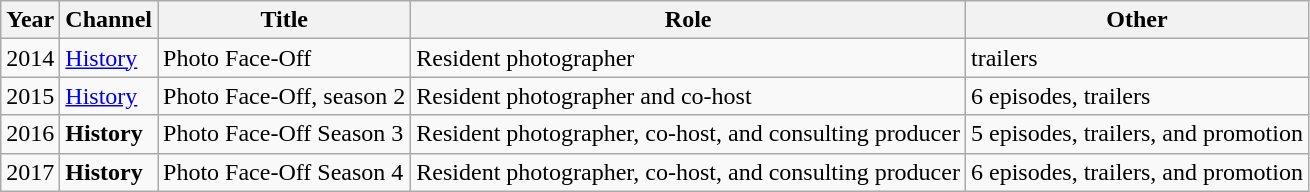<table class="wikitable">
<tr>
<th>Year</th>
<th>Channel</th>
<th>Title</th>
<th>Role</th>
<th>Other</th>
</tr>
<tr>
<td>2014</td>
<td><a href='#'>History</a></td>
<td>Photo Face-Off</td>
<td>Resident photographer</td>
<td>trailers</td>
</tr>
<tr>
<td>2015</td>
<td><a href='#'>History</a></td>
<td>Photo Face-Off, season 2</td>
<td>Resident photographer and co-host</td>
<td>6 episodes, trailers</td>
</tr>
<tr>
<td>2016</td>
<td><strong>History</strong></td>
<td>Photo Face-Off Season 3</td>
<td>Resident photographer, co-host, and consulting producer</td>
<td>5 episodes, trailers, and promotion</td>
</tr>
<tr>
<td>2017</td>
<td><strong>History</strong></td>
<td>Photo Face-Off Season 4</td>
<td>Resident photographer, co-host, and consulting producer</td>
<td>6 episodes, trailers, and promotion</td>
</tr>
</table>
